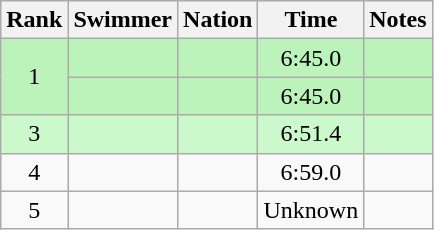<table class="wikitable sortable" style="text-align:center">
<tr>
<th>Rank</th>
<th>Swimmer</th>
<th>Nation</th>
<th>Time</th>
<th>Notes</th>
</tr>
<tr style="background:#bbf3bb;">
<td rowspan=2>1</td>
<td align=left></td>
<td align=left></td>
<td>6:45.0</td>
<td></td>
</tr>
<tr style="background:#bbf3bb;">
<td align=left></td>
<td align=left></td>
<td>6:45.0</td>
<td></td>
</tr>
<tr style="background:#ccf9cc;">
<td>3</td>
<td align=left></td>
<td align=left></td>
<td>6:51.4</td>
<td></td>
</tr>
<tr>
<td>4</td>
<td align=left></td>
<td align=left></td>
<td>6:59.0</td>
<td></td>
</tr>
<tr>
<td>5</td>
<td align=left></td>
<td align=left></td>
<td>Unknown</td>
<td></td>
</tr>
</table>
